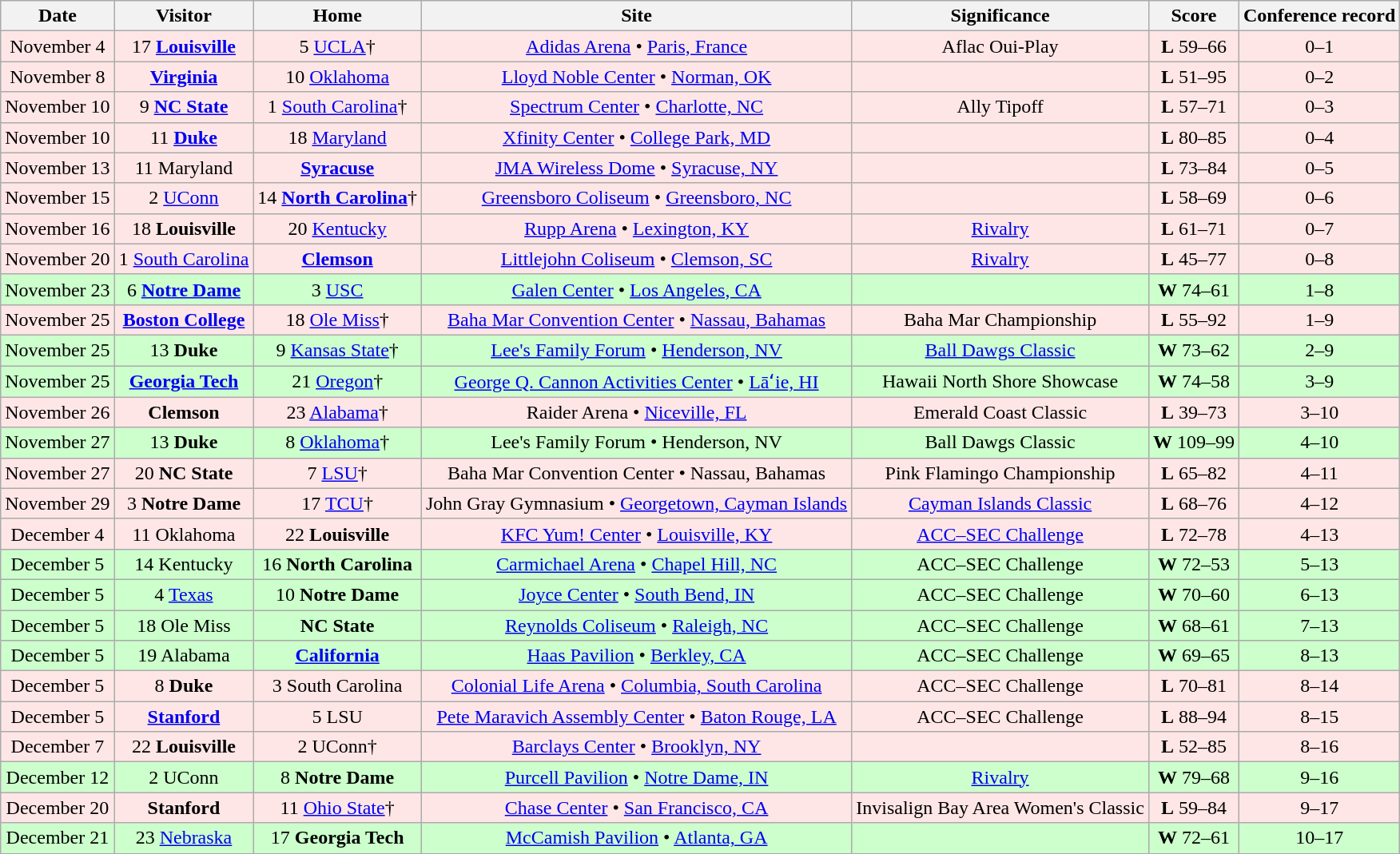<table class="wikitable" style="text-align:center;">
<tr>
<th>Date</th>
<th>Visitor</th>
<th>Home</th>
<th>Site</th>
<th>Significance</th>
<th>Score</th>
<th>Conference record</th>
</tr>
<tr style="background: #ffe6e6;">
<td>November 4</td>
<td> 17 <strong><a href='#'>Louisville</a></strong></td>
<td> 5 <a href='#'>UCLA</a>†</td>
<td><a href='#'>Adidas Arena</a> • <a href='#'>Paris, France</a></td>
<td>Aflac Oui-Play</td>
<td><strong>L</strong> 59–66</td>
<td>0–1</td>
</tr>
<tr style="background: #ffe6e6;">
<td>November 8</td>
<td><strong><a href='#'>Virginia</a></strong></td>
<td> 10 <a href='#'>Oklahoma</a></td>
<td><a href='#'>Lloyd Noble Center</a> • <a href='#'>Norman, OK</a></td>
<td></td>
<td><strong>L</strong> 51–95</td>
<td>0–2</td>
</tr>
<tr style="background: #ffe6e6;">
<td>November 10</td>
<td> 9 <strong><a href='#'>NC State</a></strong></td>
<td> 1 <a href='#'>South Carolina</a>†</td>
<td><a href='#'>Spectrum Center</a> • <a href='#'>Charlotte, NC</a></td>
<td>Ally Tipoff</td>
<td><strong>L</strong> 57–71</td>
<td>0–3</td>
</tr>
<tr style="background: #ffe6e6;">
<td>November 10</td>
<td> 11 <strong><a href='#'>Duke</a></strong></td>
<td> 18 <a href='#'>Maryland</a></td>
<td><a href='#'>Xfinity Center</a> • <a href='#'>College Park, MD</a></td>
<td></td>
<td><strong>L</strong> 80–85</td>
<td>0–4</td>
</tr>
<tr style="background: #ffe6e6;">
<td>November 13</td>
<td> 11 Maryland</td>
<td><strong><a href='#'>Syracuse</a></strong></td>
<td><a href='#'>JMA Wireless Dome</a> • <a href='#'>Syracuse, NY</a></td>
<td></td>
<td><strong>L</strong> 73–84</td>
<td>0–5</td>
</tr>
<tr style="background: #ffe6e6;">
<td>November 15</td>
<td> 2 <a href='#'>UConn</a></td>
<td> 14 <strong><a href='#'>North Carolina</a></strong>†</td>
<td><a href='#'>Greensboro Coliseum</a> • <a href='#'>Greensboro, NC</a></td>
<td></td>
<td><strong>L</strong> 58–69</td>
<td>0–6</td>
</tr>
<tr style="background: #ffe6e6;">
<td>November 16</td>
<td> 18 <strong>Louisville</strong></td>
<td> 20 <a href='#'>Kentucky</a></td>
<td><a href='#'>Rupp Arena</a> • <a href='#'>Lexington, KY</a></td>
<td><a href='#'>Rivalry</a></td>
<td><strong>L</strong> 61–71 </td>
<td>0–7</td>
</tr>
<tr style="background: #ffe6e6;">
<td>November 20</td>
<td> 1 <a href='#'>South Carolina</a></td>
<td><strong><a href='#'>Clemson</a></strong></td>
<td><a href='#'>Littlejohn Coliseum</a> • <a href='#'>Clemson, SC</a></td>
<td><a href='#'>Rivalry</a></td>
<td><strong>L</strong> 45–77</td>
<td>0–8</td>
</tr>
<tr style="background:#ccffcc;">
<td>November 23</td>
<td> 6 <strong><a href='#'>Notre Dame</a></strong></td>
<td> 3 <a href='#'>USC</a></td>
<td><a href='#'>Galen Center</a> • <a href='#'>Los Angeles, CA</a></td>
<td></td>
<td><strong>W</strong> 74–61</td>
<td>1–8</td>
</tr>
<tr style="background: #ffe6e6;">
<td>November 25</td>
<td><strong><a href='#'>Boston College</a></strong></td>
<td> 18 <a href='#'>Ole Miss</a>†</td>
<td><a href='#'>Baha Mar Convention Center</a> • <a href='#'>Nassau, Bahamas</a></td>
<td>Baha Mar Championship</td>
<td><strong>L</strong> 55–92</td>
<td>1–9</td>
</tr>
<tr style="background:#ccffcc;">
<td>November 25</td>
<td> 13 <strong>Duke</strong></td>
<td> 9 <a href='#'>Kansas State</a>†</td>
<td><a href='#'>Lee's Family Forum</a> • <a href='#'>Henderson, NV</a></td>
<td><a href='#'>Ball Dawgs Classic</a></td>
<td><strong>W</strong> 73–62</td>
<td>2–9</td>
</tr>
<tr style="background:#ccffcc;">
<td>November 25</td>
<td><strong><a href='#'>Georgia Tech</a></strong></td>
<td> 21 <a href='#'>Oregon</a>†</td>
<td><a href='#'>George Q. Cannon Activities Center</a> • <a href='#'>Lāʻie, HI</a></td>
<td>Hawaii North Shore Showcase</td>
<td><strong>W</strong> 74–58</td>
<td>3–9</td>
</tr>
<tr style="background: #ffe6e6;">
<td>November 26</td>
<td><strong>Clemson</strong></td>
<td> 23 <a href='#'>Alabama</a>†</td>
<td>Raider Arena • <a href='#'>Niceville, FL</a></td>
<td>Emerald Coast Classic</td>
<td><strong>L</strong> 39–73</td>
<td>3–10</td>
</tr>
<tr style="background:#ccffcc;">
<td>November 27</td>
<td> 13 <strong>Duke</strong></td>
<td> 8 <a href='#'>Oklahoma</a>†</td>
<td>Lee's Family Forum • Henderson, NV</td>
<td>Ball Dawgs Classic</td>
<td><strong>W</strong> 109–99 </td>
<td>4–10</td>
</tr>
<tr style="background: #ffe6e6;">
<td>November 27</td>
<td> 20 <strong>NC State</strong></td>
<td> 7 <a href='#'>LSU</a>†</td>
<td>Baha Mar Convention Center • Nassau, Bahamas</td>
<td>Pink Flamingo Championship</td>
<td><strong>L</strong> 65–82</td>
<td>4–11</td>
</tr>
<tr style="background: #ffe6e6;">
<td>November 29</td>
<td> 3 <strong>Notre Dame</strong></td>
<td> 17 <a href='#'>TCU</a>†</td>
<td>John Gray Gymnasium • <a href='#'>Georgetown, Cayman Islands</a></td>
<td><a href='#'>Cayman Islands Classic</a></td>
<td><strong>L</strong> 68–76</td>
<td>4–12</td>
</tr>
<tr style="background: #ffe6e6;">
<td>December 4</td>
<td> 11 Oklahoma</td>
<td> 22 <strong>Louisville</strong></td>
<td><a href='#'>KFC Yum! Center</a> • <a href='#'>Louisville, KY</a></td>
<td><a href='#'>ACC–SEC Challenge</a></td>
<td><strong>L</strong> 72–78</td>
<td>4–13</td>
</tr>
<tr style="background:#ccffcc;">
<td>December 5</td>
<td> 14 Kentucky</td>
<td> 16 <strong>North Carolina</strong></td>
<td><a href='#'>Carmichael Arena</a> • <a href='#'>Chapel Hill, NC</a></td>
<td>ACC–SEC Challenge</td>
<td><strong>W</strong> 72–53</td>
<td>5–13</td>
</tr>
<tr style="background:#ccffcc;">
<td>December 5</td>
<td> 4 <a href='#'>Texas</a></td>
<td> 10 <strong>Notre Dame</strong></td>
<td><a href='#'>Joyce Center</a> • <a href='#'>South Bend, IN</a></td>
<td>ACC–SEC Challenge</td>
<td><strong>W</strong> 70–60 </td>
<td>6–13</td>
</tr>
<tr style="background:#ccffcc;">
<td>December 5</td>
<td> 18 Ole Miss</td>
<td><strong>NC State</strong></td>
<td><a href='#'>Reynolds Coliseum</a> • <a href='#'>Raleigh, NC</a></td>
<td>ACC–SEC Challenge</td>
<td><strong>W</strong> 68–61</td>
<td>7–13</td>
</tr>
<tr style="background:#ccffcc;">
<td>December 5</td>
<td> 19 Alabama</td>
<td><strong><a href='#'>California</a></strong></td>
<td><a href='#'>Haas Pavilion</a> • <a href='#'>Berkley, CA</a></td>
<td>ACC–SEC Challenge</td>
<td><strong>W</strong> 69–65</td>
<td>8–13</td>
</tr>
<tr style="background: #ffe6e6;">
<td>December 5</td>
<td> 8 <strong>Duke</strong></td>
<td> 3 South Carolina</td>
<td><a href='#'>Colonial Life Arena</a> • <a href='#'>Columbia, South Carolina</a></td>
<td>ACC–SEC Challenge</td>
<td><strong>L</strong> 70–81</td>
<td>8–14</td>
</tr>
<tr style="background: #ffe6e6;">
<td>December 5</td>
<td><strong><a href='#'>Stanford</a></strong></td>
<td> 5 LSU</td>
<td><a href='#'>Pete Maravich Assembly Center</a> • <a href='#'>Baton Rouge, LA</a></td>
<td>ACC–SEC Challenge</td>
<td><strong>L</strong> 88–94 </td>
<td>8–15</td>
</tr>
<tr style="background: #ffe6e6;">
<td>December 7</td>
<td> 22 <strong>Louisville</strong></td>
<td> 2 UConn†</td>
<td><a href='#'>Barclays Center</a> • <a href='#'>Brooklyn, NY</a></td>
<td></td>
<td><strong>L</strong> 52–85</td>
<td>8–16</td>
</tr>
<tr style="background:#ccffcc;">
<td>December 12</td>
<td> 2 UConn</td>
<td> 8 <strong>Notre Dame</strong></td>
<td><a href='#'>Purcell Pavilion</a> • <a href='#'>Notre Dame, IN</a></td>
<td><a href='#'>Rivalry</a></td>
<td><strong>W</strong> 79–68</td>
<td>9–16</td>
</tr>
<tr style="background: #ffe6e6;">
<td>December 20</td>
<td><strong>Stanford</strong></td>
<td> 11 <a href='#'>Ohio State</a>†</td>
<td><a href='#'>Chase Center</a> • <a href='#'>San Francisco, CA</a></td>
<td>Invisalign Bay Area Women's Classic</td>
<td><strong>L</strong> 59–84</td>
<td>9–17</td>
</tr>
<tr style="background:#ccffcc;">
<td>December 21</td>
<td> 23 <a href='#'>Nebraska</a></td>
<td> 17 <strong>Georgia Tech</strong></td>
<td><a href='#'>McCamish Pavilion</a> • <a href='#'>Atlanta, GA</a></td>
<td></td>
<td><strong>W</strong> 72–61</td>
<td>10–17</td>
</tr>
</table>
